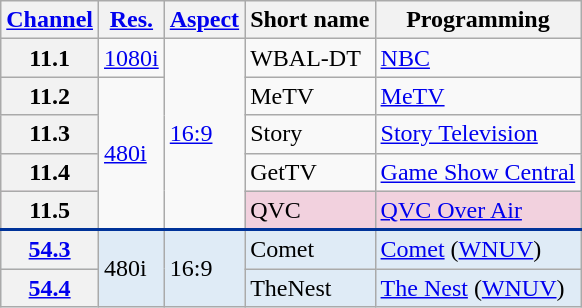<table class="wikitable">
<tr>
<th scope = "col"><a href='#'>Channel</a></th>
<th scope = "col"><a href='#'>Res.</a></th>
<th scope = "col"><a href='#'>Aspect</a></th>
<th scope = "col">Short name</th>
<th scope = "col">Programming</th>
</tr>
<tr>
<th scope = "row">11.1</th>
<td><a href='#'>1080i</a></td>
<td rowspan="5"><a href='#'>16:9</a></td>
<td>WBAL-DT</td>
<td><a href='#'>NBC</a></td>
</tr>
<tr>
<th scope = "row">11.2</th>
<td rowspan="4"><a href='#'>480i</a></td>
<td>MeTV</td>
<td><a href='#'>MeTV</a></td>
</tr>
<tr>
<th scope = "row">11.3</th>
<td>Story</td>
<td><a href='#'>Story Television</a></td>
</tr>
<tr>
<th scope = "row">11.4</th>
<td>GetTV</td>
<td><a href='#'>Game Show Central</a></td>
</tr>
<tr style="background-color: #f2d1de;">
<th scope = "row">11.5</th>
<td>QVC</td>
<td><a href='#'>QVC Over Air</a> </td>
</tr>
<tr style="background-color:#DFEBF6; border-top: 2px solid #003399;">
<th scope = "row"><a href='#'>54.3</a></th>
<td rowspan=2>480i</td>
<td rowspan=2>16:9</td>
<td>Comet</td>
<td><a href='#'>Comet</a> (<a href='#'>WNUV</a>)</td>
</tr>
<tr style="background-color:#DFEBF6;">
<th scope = "row"><a href='#'>54.4</a></th>
<td>TheNest</td>
<td><a href='#'>The Nest</a> (<a href='#'>WNUV</a>)</td>
</tr>
</table>
